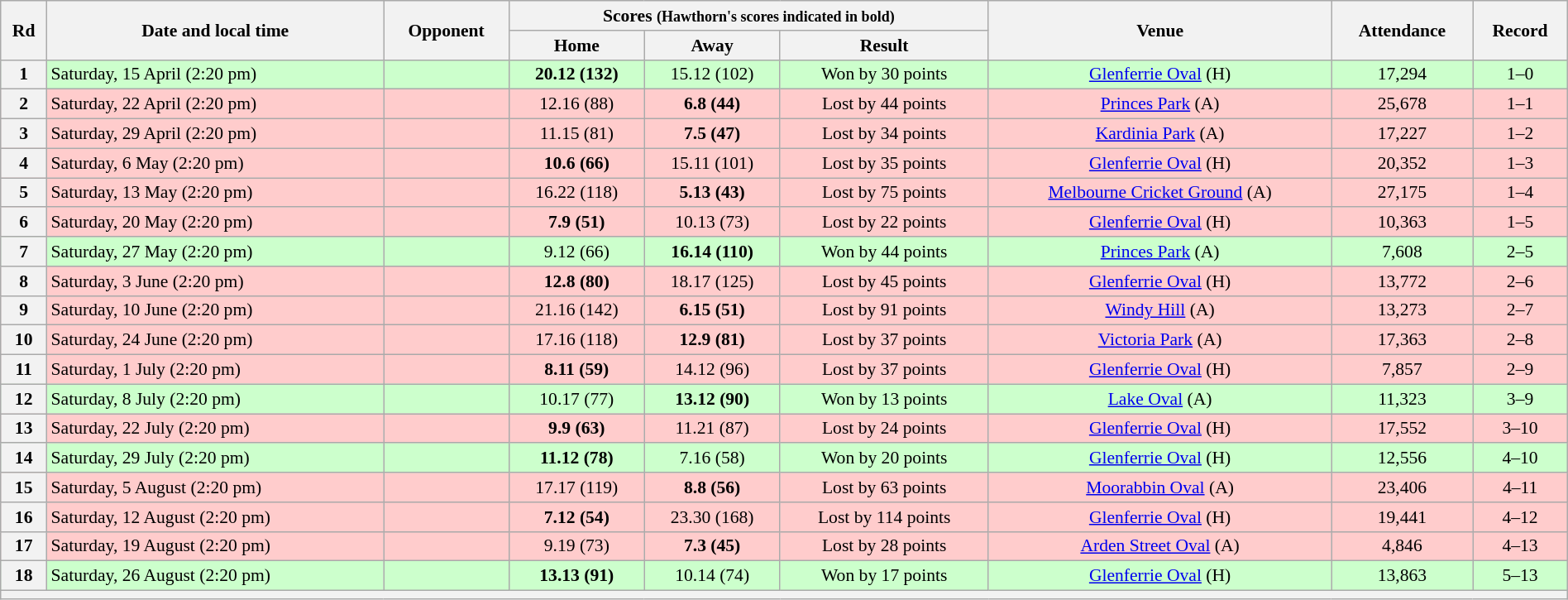<table class="wikitable" style="font-size:90%; text-align:center; width: 100%; margin-left: auto; margin-right: auto">
<tr>
<th rowspan="2">Rd</th>
<th rowspan="2">Date and local time</th>
<th rowspan="2">Opponent</th>
<th colspan="3">Scores <small>(Hawthorn's scores indicated in bold)</small></th>
<th rowspan="2">Venue</th>
<th rowspan="2">Attendance</th>
<th rowspan="2">Record</th>
</tr>
<tr>
<th>Home</th>
<th>Away</th>
<th>Result</th>
</tr>
<tr style="background:#cfc">
<th>1</th>
<td align=left>Saturday, 15 April (2:20 pm)</td>
<td align=left></td>
<td><strong>20.12 (132)</strong></td>
<td>15.12 (102)</td>
<td>Won by 30 points</td>
<td><a href='#'>Glenferrie Oval</a> (H)</td>
<td>17,294</td>
<td>1–0</td>
</tr>
<tr style="background:#fcc;">
<th>2</th>
<td align=left>Saturday, 22 April (2:20 pm)</td>
<td align=left></td>
<td>12.16 (88)</td>
<td><strong>6.8 (44)</strong></td>
<td>Lost by 44 points</td>
<td><a href='#'>Princes Park</a> (A)</td>
<td>25,678</td>
<td>1–1</td>
</tr>
<tr style="background:#fcc;">
<th>3</th>
<td align=left>Saturday, 29 April (2:20 pm)</td>
<td align=left></td>
<td>11.15 (81)</td>
<td><strong>7.5 (47)</strong></td>
<td>Lost by 34 points</td>
<td><a href='#'>Kardinia Park</a> (A)</td>
<td>17,227</td>
<td>1–2</td>
</tr>
<tr style="background:#fcc;">
<th>4</th>
<td align=left>Saturday, 6 May (2:20 pm)</td>
<td align=left></td>
<td><strong>10.6 (66)</strong></td>
<td>15.11 (101)</td>
<td>Lost by 35 points</td>
<td><a href='#'>Glenferrie Oval</a> (H)</td>
<td>20,352</td>
<td>1–3</td>
</tr>
<tr style="background:#fcc;">
<th>5</th>
<td align=left>Saturday, 13 May (2:20 pm)</td>
<td align=left></td>
<td>16.22 (118)</td>
<td><strong>5.13 (43)</strong></td>
<td>Lost by 75 points</td>
<td><a href='#'>Melbourne Cricket Ground</a> (A)</td>
<td>27,175</td>
<td>1–4</td>
</tr>
<tr style="background:#fcc;">
<th>6</th>
<td align=left>Saturday, 20 May (2:20 pm)</td>
<td align=left></td>
<td><strong>7.9 (51)</strong></td>
<td>10.13 (73)</td>
<td>Lost by 22 points</td>
<td><a href='#'>Glenferrie Oval</a> (H)</td>
<td>10,363</td>
<td>1–5</td>
</tr>
<tr style="background:#cfc">
<th>7</th>
<td align=left>Saturday, 27 May (2:20 pm)</td>
<td align=left></td>
<td>9.12 (66)</td>
<td><strong>16.14 (110)</strong></td>
<td>Won by 44 points</td>
<td><a href='#'>Princes Park</a> (A)</td>
<td>7,608</td>
<td>2–5</td>
</tr>
<tr style="background:#fcc;">
<th>8</th>
<td align=left>Saturday, 3 June (2:20 pm)</td>
<td align=left></td>
<td><strong>12.8 (80)</strong></td>
<td>18.17 (125)</td>
<td>Lost by 45 points</td>
<td><a href='#'>Glenferrie Oval</a> (H)</td>
<td>13,772</td>
<td>2–6</td>
</tr>
<tr style="background:#fcc;">
<th>9</th>
<td align=left>Saturday, 10 June (2:20 pm)</td>
<td align=left></td>
<td>21.16 (142)</td>
<td><strong>6.15 (51)</strong></td>
<td>Lost by 91 points</td>
<td><a href='#'>Windy Hill</a> (A)</td>
<td>13,273</td>
<td>2–7</td>
</tr>
<tr style="background:#fcc;">
<th>10</th>
<td align=left>Saturday, 24 June (2:20 pm)</td>
<td align=left></td>
<td>17.16 (118)</td>
<td><strong>12.9 (81)</strong></td>
<td>Lost by 37 points</td>
<td><a href='#'>Victoria Park</a> (A)</td>
<td>17,363</td>
<td>2–8</td>
</tr>
<tr style="background:#fcc;">
<th>11</th>
<td align=left>Saturday, 1 July (2:20 pm)</td>
<td align=left></td>
<td><strong>8.11 (59)</strong></td>
<td>14.12 (96)</td>
<td>Lost by 37 points</td>
<td><a href='#'>Glenferrie Oval</a> (H)</td>
<td>7,857</td>
<td>2–9</td>
</tr>
<tr style="background:#cfc">
<th>12</th>
<td align=left>Saturday, 8 July (2:20 pm)</td>
<td align=left></td>
<td>10.17 (77)</td>
<td><strong>13.12 (90)</strong></td>
<td>Won by 13 points</td>
<td><a href='#'>Lake Oval</a> (A)</td>
<td>11,323</td>
<td>3–9</td>
</tr>
<tr style="background:#fcc;">
<th>13</th>
<td align=left>Saturday, 22 July (2:20 pm)</td>
<td align=left></td>
<td><strong>9.9 (63)</strong></td>
<td>11.21 (87)</td>
<td>Lost by 24 points</td>
<td><a href='#'>Glenferrie Oval</a> (H)</td>
<td>17,552</td>
<td>3–10</td>
</tr>
<tr style="background:#cfc">
<th>14</th>
<td align=left>Saturday, 29 July (2:20 pm)</td>
<td align=left></td>
<td><strong>11.12 (78)</strong></td>
<td>7.16 (58)</td>
<td>Won by 20 points</td>
<td><a href='#'>Glenferrie Oval</a> (H)</td>
<td>12,556</td>
<td>4–10</td>
</tr>
<tr style="background:#fcc;">
<th>15</th>
<td align=left>Saturday, 5 August (2:20 pm)</td>
<td align=left></td>
<td>17.17 (119)</td>
<td><strong>8.8 (56)</strong></td>
<td>Lost by 63 points</td>
<td><a href='#'>Moorabbin Oval</a> (A)</td>
<td>23,406</td>
<td>4–11</td>
</tr>
<tr style="background:#fcc;">
<th>16</th>
<td align=left>Saturday, 12 August (2:20 pm)</td>
<td align=left></td>
<td><strong>7.12 (54)</strong></td>
<td>23.30 (168)</td>
<td>Lost by 114 points</td>
<td><a href='#'>Glenferrie Oval</a> (H)</td>
<td>19,441</td>
<td>4–12</td>
</tr>
<tr style="background:#fcc;">
<th>17</th>
<td align=left>Saturday, 19 August (2:20 pm)</td>
<td align=left></td>
<td>9.19 (73)</td>
<td><strong>7.3 (45)</strong></td>
<td>Lost by 28 points</td>
<td><a href='#'>Arden Street Oval</a> (A)</td>
<td>4,846</td>
<td>4–13</td>
</tr>
<tr style="background:#cfc">
<th>18</th>
<td align=left>Saturday, 26 August (2:20 pm)</td>
<td align=left></td>
<td><strong>13.13 (91)</strong></td>
<td>10.14 (74)</td>
<td>Won by 17 points</td>
<td><a href='#'>Glenferrie Oval</a> (H)</td>
<td>13,863</td>
<td>5–13</td>
</tr>
<tr>
<th colspan=9></th>
</tr>
</table>
